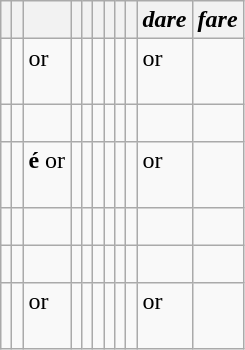<table class="wikitable">
<tr>
<th></th>
<th><span></span></th>
<th><span></span></th>
<th><span></span></th>
<th><span></span></th>
<th></th>
<th></th>
<th></th>
<th></th>
<th><em>dare</em></th>
<th><em>fare</em></th>
</tr>
<tr>
<td></td>
<td><strong><span></span></strong><br></td>
<td><strong><span></span></strong> or <strong><span></span></strong><br><br></td>
<td><strong><span></span></strong><br></td>
<td><strong><span></span></strong><br></td>
<td><strong></strong><br></td>
<td><strong></strong><br></td>
<td><br></td>
<td><strong></strong><br></td>
<td><strong></strong> or <strong></strong><br><br></td>
<td><strong></strong><br></td>
</tr>
<tr>
<td></td>
<td><strong><span></span></strong><br></td>
<td><strong><span></span></strong><br></td>
<td><strong><span></span></strong><br></td>
<td><strong><span></span></strong><br></td>
<td><strong></strong><br></td>
<td><br></td>
<td><br></td>
<td><strong></strong><br></td>
<td><strong></strong><br></td>
<td><strong></strong><br></td>
</tr>
<tr>
<td></td>
<td><strong><span></span></strong><br></td>
<td><strong><span>é</span></strong> or <strong><span></span></strong><br><br></td>
<td><strong><span></span></strong><br></td>
<td><strong><span></span></strong><br></td>
<td><strong></strong><br></td>
<td><strong></strong><br></td>
<td><br></td>
<td><strong></strong><br></td>
<td><strong></strong> or <strong></strong><br><br></td>
<td><strong></strong><br></td>
</tr>
<tr>
<td></td>
<td><strong><span></span></strong><br></td>
<td><strong><span></span></strong><br></td>
<td><strong><span></span></strong><br></td>
<td><strong><span></span></strong><br></td>
<td><strong></strong><br></td>
<td><br></td>
<td><br></td>
<td><strong></strong><br></td>
<td><strong></strong><br></td>
<td><strong></strong><br></td>
</tr>
<tr>
<td></td>
<td><strong><span></span></strong><br></td>
<td><strong><span></span></strong><br></td>
<td><strong><span></span></strong><br></td>
<td><strong><span></span></strong><br></td>
<td><strong></strong><br></td>
<td><br></td>
<td><br></td>
<td><strong></strong><br></td>
<td><strong></strong><br></td>
<td><strong></strong><br></td>
</tr>
<tr>
<td></td>
<td><strong><span></span></strong><br></td>
<td><strong><span></span></strong> or <strong><span></span></strong><br><br></td>
<td><strong><span></span></strong><br></td>
<td><strong><span></span></strong><br></td>
<td><strong></strong><br></td>
<td><strong></strong><br></td>
<td><br></td>
<td><strong></strong><br></td>
<td><strong></strong> or <strong></strong><br><br></td>
<td><strong></strong><br></td>
</tr>
</table>
